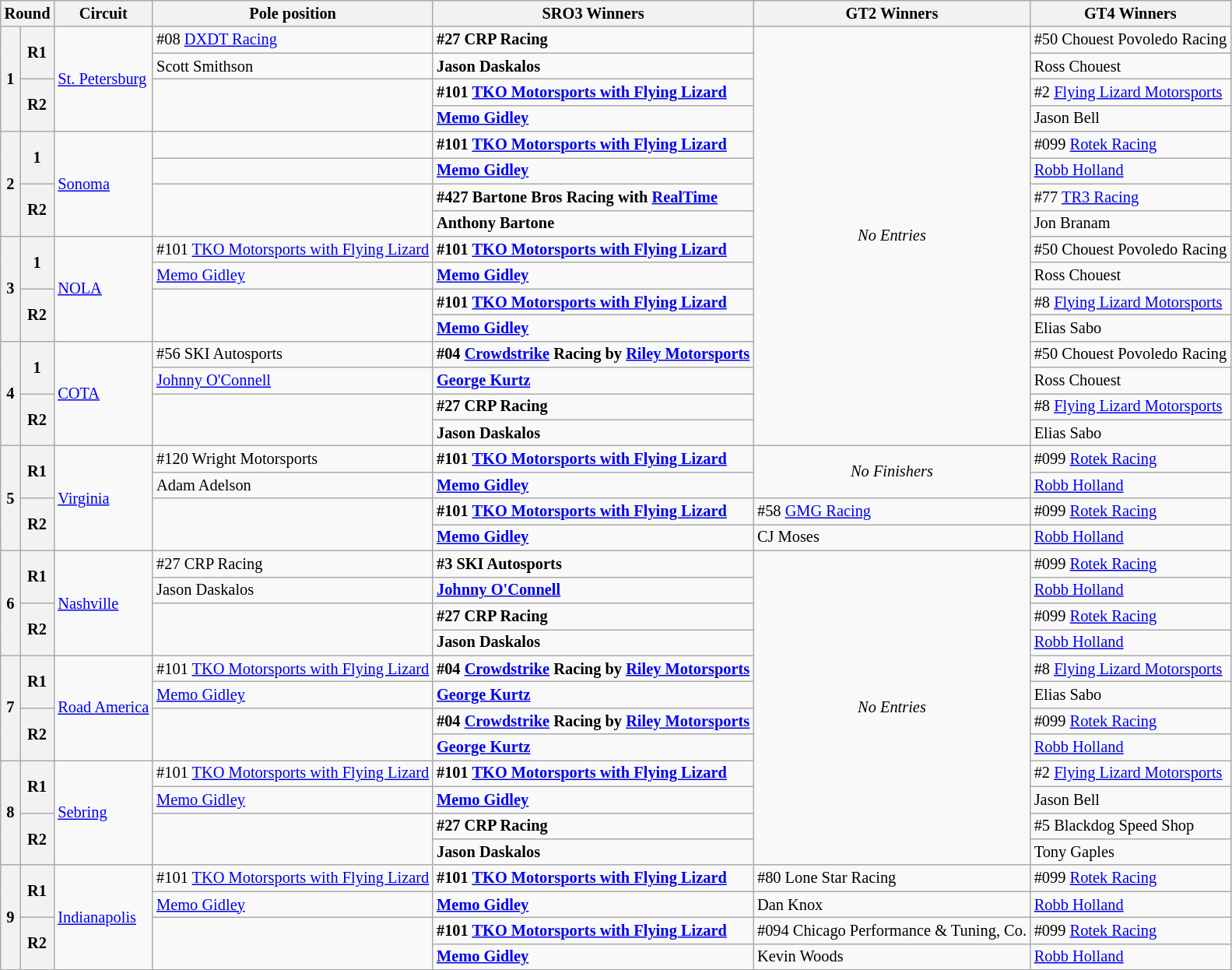<table class="wikitable" style="font-size:85%;">
<tr>
<th colspan=2>Round</th>
<th>Circuit</th>
<th>Pole position</th>
<th>SRO3 Winners</th>
<th>GT2 Winners</th>
<th>GT4 Winners</th>
</tr>
<tr>
<th rowspan=4>1</th>
<th rowspan=2>R1</th>
<td rowspan=4> <a href='#'>St. Petersburg</a></td>
<td> #08 <a href='#'>DXDT Racing</a></td>
<td><strong> #27 CRP Racing</strong></td>
<td rowspan="16" align="center"><em>No Entries</em></td>
<td> #50 Chouest Povoledo Racing</td>
</tr>
<tr>
<td> Scott Smithson</td>
<td><strong> Jason Daskalos</strong></td>
<td> Ross Chouest</td>
</tr>
<tr>
<th rowspan=2>R2</th>
<td rowspan=2></td>
<td><strong> #101 <a href='#'>TKO Motorsports with Flying Lizard</a></strong></td>
<td> #2 <a href='#'>Flying Lizard Motorsports</a></td>
</tr>
<tr>
<td><strong> <a href='#'>Memo Gidley</a></strong></td>
<td> Jason Bell</td>
</tr>
<tr>
<th rowspan=4>2</th>
<th rowspan=2>1</th>
<td rowspan=4> <a href='#'>Sonoma</a></td>
<td></td>
<td><strong> #101 <a href='#'>TKO Motorsports with Flying Lizard</a></strong></td>
<td> #099 <a href='#'>Rotek Racing</a></td>
</tr>
<tr>
<td></td>
<td><strong> <a href='#'>Memo Gidley</a></strong></td>
<td> <a href='#'>Robb Holland</a></td>
</tr>
<tr>
<th rowspan=2>R2</th>
<td rowspan=2></td>
<td><strong> #427 Bartone Bros Racing with <a href='#'>RealTime</a></strong></td>
<td> #77 <a href='#'>TR3 Racing</a></td>
</tr>
<tr>
<td><strong> Anthony Bartone</strong></td>
<td> Jon Branam</td>
</tr>
<tr>
<th rowspan=4>3</th>
<th rowspan=2>1</th>
<td rowspan=4> <a href='#'>NOLA</a></td>
<td> #101 <a href='#'>TKO Motorsports with Flying Lizard</a></td>
<td><strong> #101 <a href='#'>TKO Motorsports with Flying Lizard</a></strong></td>
<td> #50 Chouest Povoledo Racing</td>
</tr>
<tr>
<td> <a href='#'>Memo Gidley</a></td>
<td><strong> <a href='#'>Memo Gidley</a></strong></td>
<td> Ross Chouest</td>
</tr>
<tr>
<th rowspan=2>R2</th>
<td rowspan=2></td>
<td><strong> #101 <a href='#'>TKO Motorsports with Flying Lizard</a></strong></td>
<td> #8 <a href='#'>Flying Lizard Motorsports</a></td>
</tr>
<tr>
<td><strong> <a href='#'>Memo Gidley</a></strong></td>
<td> Elias Sabo</td>
</tr>
<tr>
<th rowspan=4>4</th>
<th rowspan=2>1</th>
<td rowspan=4> <a href='#'>COTA</a></td>
<td> #56 SKI Autosports</td>
<td><strong> #04 <a href='#'>Crowdstrike</a> Racing by <a href='#'>Riley Motorsports</a></strong></td>
<td> #50 Chouest Povoledo Racing</td>
</tr>
<tr>
<td> <a href='#'>Johnny O'Connell</a></td>
<td><strong> <a href='#'>George Kurtz</a></strong></td>
<td> Ross Chouest</td>
</tr>
<tr>
<th rowspan=2>R2</th>
<td rowspan=2></td>
<td><strong> #27 CRP Racing</strong></td>
<td> #8 <a href='#'>Flying Lizard Motorsports</a></td>
</tr>
<tr>
<td><strong> Jason Daskalos</strong></td>
<td> Elias Sabo</td>
</tr>
<tr>
<th rowspan=4>5</th>
<th rowspan=2>R1</th>
<td rowspan=4> <a href='#'>Virginia</a></td>
<td> #120 Wright Motorsports</td>
<td><strong> #101 <a href='#'>TKO Motorsports with Flying Lizard</a></strong></td>
<td rowspan=2 align="center"><em>No Finishers</em></td>
<td> #099 <a href='#'>Rotek Racing</a></td>
</tr>
<tr>
<td> Adam Adelson</td>
<td><strong> <a href='#'>Memo Gidley</a></strong></td>
<td> <a href='#'>Robb Holland</a></td>
</tr>
<tr>
<th rowspan=2>R2</th>
<td rowspan=2></td>
<td><strong> #101 <a href='#'>TKO Motorsports with Flying Lizard</a></strong></td>
<td> #58 <a href='#'>GMG Racing</a></td>
<td> #099 <a href='#'>Rotek Racing</a></td>
</tr>
<tr>
<td><strong> <a href='#'>Memo Gidley</a></strong></td>
<td> CJ Moses</td>
<td> <a href='#'>Robb Holland</a></td>
</tr>
<tr>
<th rowspan=4>6</th>
<th rowspan=2>R1</th>
<td rowspan=4> <a href='#'>Nashville</a></td>
<td> #27 CRP Racing</td>
<td><strong> #3 SKI Autosports</strong></td>
<td rowspan=12 align="center"><em>No Entries</em></td>
<td> #099 <a href='#'>Rotek Racing</a></td>
</tr>
<tr>
<td> Jason Daskalos</td>
<td><strong> <a href='#'>Johnny O'Connell</a></strong></td>
<td> <a href='#'>Robb Holland</a></td>
</tr>
<tr>
<th rowspan=2>R2</th>
<td rowspan=2></td>
<td><strong> #27 CRP Racing</strong></td>
<td> #099 <a href='#'>Rotek Racing</a></td>
</tr>
<tr>
<td><strong> Jason Daskalos</strong></td>
<td> <a href='#'>Robb Holland</a></td>
</tr>
<tr>
<th rowspan=4>7</th>
<th rowspan=2>R1</th>
<td rowspan=4> <a href='#'>Road America</a></td>
<td> #101 <a href='#'>TKO Motorsports with Flying Lizard</a></td>
<td><strong> #04 <a href='#'>Crowdstrike</a> Racing by <a href='#'>Riley Motorsports</a></strong></td>
<td> #8 <a href='#'>Flying Lizard Motorsports</a></td>
</tr>
<tr>
<td> <a href='#'>Memo Gidley</a></td>
<td><strong> <a href='#'>George Kurtz</a></strong></td>
<td> Elias Sabo</td>
</tr>
<tr>
<th rowspan=2>R2</th>
<td rowspan=2></td>
<td><strong> #04 <a href='#'>Crowdstrike</a> Racing by <a href='#'>Riley Motorsports</a></strong></td>
<td> #099 <a href='#'>Rotek Racing</a></td>
</tr>
<tr>
<td><strong> <a href='#'>George Kurtz</a></strong></td>
<td> <a href='#'>Robb Holland</a></td>
</tr>
<tr>
<th rowspan=4>8</th>
<th rowspan=2>R1</th>
<td rowspan=4> <a href='#'>Sebring</a></td>
<td> #101 <a href='#'>TKO Motorsports with Flying Lizard</a></td>
<td><strong> #101 <a href='#'>TKO Motorsports with Flying Lizard</a></strong></td>
<td> #2 <a href='#'>Flying Lizard Motorsports</a></td>
</tr>
<tr>
<td> <a href='#'>Memo Gidley</a></td>
<td><strong> <a href='#'>Memo Gidley</a></strong></td>
<td> Jason Bell</td>
</tr>
<tr>
<th rowspan=2>R2</th>
<td rowspan=2></td>
<td><strong> #27 CRP Racing</strong></td>
<td> #5 Blackdog Speed Shop</td>
</tr>
<tr>
<td><strong> Jason Daskalos</strong></td>
<td> Tony Gaples</td>
</tr>
<tr>
<th rowspan=4>9</th>
<th rowspan=2>R1</th>
<td rowspan=4> <a href='#'>Indianapolis</a></td>
<td> #101 <a href='#'>TKO Motorsports with Flying Lizard</a></td>
<td><strong> #101 <a href='#'>TKO Motorsports with Flying Lizard</a></strong></td>
<td> #80 Lone Star Racing</td>
<td> #099 <a href='#'>Rotek Racing</a></td>
</tr>
<tr>
<td> <a href='#'>Memo Gidley</a></td>
<td><strong> <a href='#'>Memo Gidley</a></strong></td>
<td> Dan Knox</td>
<td> <a href='#'>Robb Holland</a></td>
</tr>
<tr>
<th rowspan=2>R2</th>
<td rowspan=2></td>
<td><strong> #101 <a href='#'>TKO Motorsports with Flying Lizard</a></strong></td>
<td> #094 Chicago Performance & Tuning, Co.</td>
<td> #099 <a href='#'>Rotek Racing</a></td>
</tr>
<tr>
<td><strong> <a href='#'>Memo Gidley</a></strong></td>
<td> Kevin Woods</td>
<td> <a href='#'>Robb Holland</a></td>
</tr>
<tr>
</tr>
</table>
